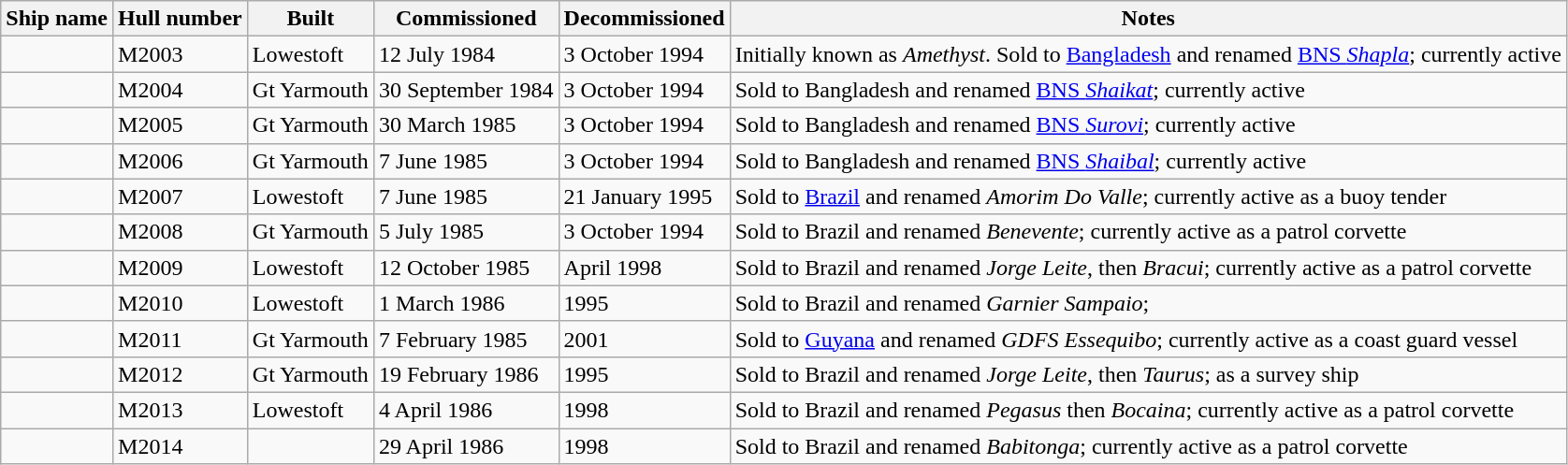<table class="wikitable">
<tr>
<th>Ship name</th>
<th>Hull number</th>
<th>Built</th>
<th>Commissioned</th>
<th>Decommissioned</th>
<th>Notes</th>
</tr>
<tr>
<td></td>
<td>M2003</td>
<td>Lowestoft</td>
<td>12 July 1984</td>
<td>3 October 1994</td>
<td>Initially known as <em>Amethyst</em>. Sold to <a href='#'>Bangladesh</a> and renamed <a href='#'>BNS <em>Shapla</em></a>; currently active</td>
</tr>
<tr>
<td></td>
<td>M2004</td>
<td>Gt Yarmouth</td>
<td>30 September 1984</td>
<td>3 October 1994</td>
<td>Sold to Bangladesh and renamed <a href='#'>BNS <em>Shaikat</em></a>; currently active</td>
</tr>
<tr>
<td></td>
<td>M2005</td>
<td>Gt Yarmouth</td>
<td>30 March 1985</td>
<td>3 October 1994</td>
<td>Sold to Bangladesh and renamed <a href='#'>BNS <em>Surovi</em></a>; currently active</td>
</tr>
<tr>
<td></td>
<td>M2006</td>
<td>Gt Yarmouth</td>
<td>7 June 1985</td>
<td>3 October 1994</td>
<td>Sold to Bangladesh and renamed <a href='#'>BNS <em>Shaibal</em></a>; currently active</td>
</tr>
<tr>
<td></td>
<td>M2007</td>
<td>Lowestoft</td>
<td>7 June 1985</td>
<td>21 January 1995</td>
<td>Sold to <a href='#'>Brazil</a> and renamed <em>Amorim Do Valle</em>; currently active as a buoy tender</td>
</tr>
<tr>
<td></td>
<td>M2008</td>
<td>Gt Yarmouth</td>
<td>5 July 1985</td>
<td>3 October 1994</td>
<td>Sold to Brazil and renamed  <em>Benevente</em>; currently active as a patrol corvette</td>
</tr>
<tr>
<td></td>
<td>M2009</td>
<td>Lowestoft</td>
<td>12 October 1985</td>
<td>April 1998</td>
<td>Sold to Brazil and renamed <em>Jorge Leite</em>, then <em>Bracui</em>; currently active as a patrol corvette</td>
</tr>
<tr>
<td></td>
<td>M2010</td>
<td>Lowestoft</td>
<td>1 March 1986</td>
<td>1995</td>
<td>Sold to Brazil and renamed <em>Garnier Sampaio</em>; </td>
</tr>
<tr>
<td></td>
<td>M2011</td>
<td>Gt Yarmouth</td>
<td>7 February 1985</td>
<td>2001</td>
<td>Sold to <a href='#'>Guyana</a> and renamed <em>GDFS Essequibo</em>; currently active as a coast guard vessel</td>
</tr>
<tr>
<td></td>
<td>M2012</td>
<td>Gt Yarmouth</td>
<td>19 February 1986</td>
<td>1995</td>
<td>Sold to Brazil and renamed <em>Jorge Leite</em>, then <em>Taurus</em>; as a survey ship</td>
</tr>
<tr>
<td></td>
<td>M2013</td>
<td>Lowestoft</td>
<td>4 April 1986</td>
<td>1998</td>
<td>Sold to Brazil and renamed <em>Pegasus</em> then <em>Bocaina</em>; currently active as a patrol corvette</td>
</tr>
<tr>
<td></td>
<td>M2014</td>
<td></td>
<td>29 April 1986</td>
<td>1998</td>
<td>Sold to Brazil and renamed <em>Babitonga</em>; currently active as a patrol corvette</td>
</tr>
</table>
